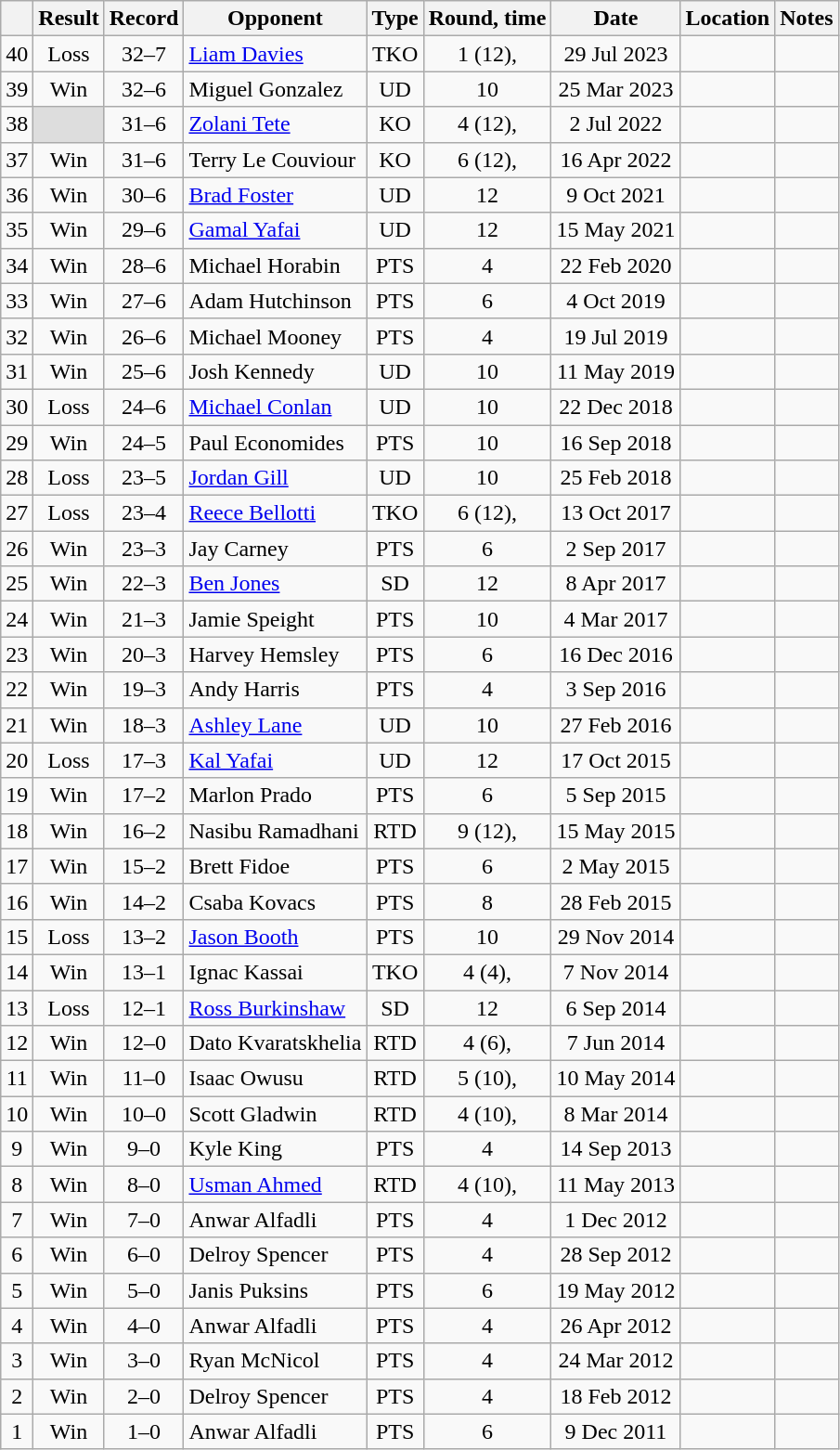<table class="wikitable" style=text-align:center>
<tr>
<th></th>
<th>Result</th>
<th>Record</th>
<th>Opponent</th>
<th>Type</th>
<th>Round, time</th>
<th>Date</th>
<th>Location</th>
<th>Notes</th>
</tr>
<tr>
<td>40</td>
<td>Loss</td>
<td>32–7 </td>
<td align=left><a href='#'>Liam Davies</a></td>
<td>TKO</td>
<td>1 (12), </td>
<td>29 Jul 2023</td>
<td align=left></td>
<td align=left></td>
</tr>
<tr>
<td>39</td>
<td>Win</td>
<td>32–6 </td>
<td align=left>Miguel Gonzalez</td>
<td>UD</td>
<td>10</td>
<td>25 Mar 2023</td>
<td align=left></td>
<td align=left></td>
</tr>
<tr>
<td>38</td>
<td style="background: #DDD"></td>
<td>31–6 </td>
<td align=left><a href='#'>Zolani Tete</a></td>
<td>KO</td>
<td>4 (12), </td>
<td>2 Jul 2022</td>
<td align=left></td>
<td align=left></td>
</tr>
<tr>
<td>37</td>
<td>Win</td>
<td>31–6</td>
<td align=left>Terry Le Couviour</td>
<td>KO</td>
<td>6 (12), </td>
<td>16 Apr 2022</td>
<td align=left></td>
<td align=left></td>
</tr>
<tr>
<td>36</td>
<td>Win</td>
<td>30–6</td>
<td align=left><a href='#'>Brad Foster</a></td>
<td>UD</td>
<td>12</td>
<td>9 Oct 2021</td>
<td align=left></td>
<td align=left></td>
</tr>
<tr>
<td>35</td>
<td>Win</td>
<td>29–6</td>
<td align=left><a href='#'>Gamal Yafai</a></td>
<td>UD</td>
<td>12</td>
<td>15 May 2021</td>
<td align=left></td>
<td align=left></td>
</tr>
<tr>
<td>34</td>
<td>Win</td>
<td>28–6</td>
<td align=left>Michael Horabin</td>
<td>PTS</td>
<td>4</td>
<td>22 Feb 2020</td>
<td align=left></td>
<td></td>
</tr>
<tr>
<td>33</td>
<td>Win</td>
<td>27–6</td>
<td align=left>Adam Hutchinson</td>
<td>PTS</td>
<td>6</td>
<td>4 Oct 2019</td>
<td align=left></td>
<td></td>
</tr>
<tr>
<td>32</td>
<td>Win</td>
<td>26–6</td>
<td align=left>Michael Mooney</td>
<td>PTS</td>
<td>4</td>
<td>19 Jul 2019</td>
<td align=left></td>
<td></td>
</tr>
<tr>
<td>31</td>
<td>Win</td>
<td>25–6</td>
<td align=left>Josh Kennedy</td>
<td>UD</td>
<td>10</td>
<td>11 May 2019</td>
<td align=left></td>
<td></td>
</tr>
<tr>
<td>30</td>
<td>Loss</td>
<td>24–6</td>
<td align=left><a href='#'>Michael Conlan</a></td>
<td>UD</td>
<td>10</td>
<td>22 Dec 2018</td>
<td align=left></td>
<td align=left></td>
</tr>
<tr>
<td>29</td>
<td>Win</td>
<td>24–5</td>
<td align=left>Paul Economides</td>
<td>PTS</td>
<td>10</td>
<td>16 Sep 2018</td>
<td align=left></td>
<td align=left></td>
</tr>
<tr>
<td>28</td>
<td>Loss</td>
<td>23–5</td>
<td align=left><a href='#'>Jordan Gill</a></td>
<td>UD</td>
<td>10</td>
<td>25 Feb 2018</td>
<td align=left></td>
<td></td>
</tr>
<tr>
<td>27</td>
<td>Loss</td>
<td>23–4</td>
<td align=left><a href='#'>Reece Bellotti</a></td>
<td>TKO</td>
<td>6 (12), </td>
<td>13 Oct 2017</td>
<td align=left></td>
<td align=left></td>
</tr>
<tr>
<td>26</td>
<td>Win</td>
<td>23–3</td>
<td align=left>Jay Carney</td>
<td>PTS</td>
<td>6</td>
<td>2 Sep 2017</td>
<td align=left></td>
<td></td>
</tr>
<tr>
<td>25</td>
<td>Win</td>
<td>22–3</td>
<td align=left><a href='#'>Ben Jones</a></td>
<td>SD</td>
<td>12</td>
<td>8 Apr 2017</td>
<td align=left></td>
<td align=left></td>
</tr>
<tr>
<td>24</td>
<td>Win</td>
<td>21–3</td>
<td align=left>Jamie Speight</td>
<td>PTS</td>
<td>10</td>
<td>4 Mar 2017</td>
<td align=left></td>
<td></td>
</tr>
<tr>
<td>23</td>
<td>Win</td>
<td>20–3</td>
<td align=left>Harvey Hemsley</td>
<td>PTS</td>
<td>6</td>
<td>16 Dec 2016</td>
<td align=left></td>
<td></td>
</tr>
<tr>
<td>22</td>
<td>Win</td>
<td>19–3</td>
<td align=left>Andy Harris</td>
<td>PTS</td>
<td>4</td>
<td>3 Sep 2016</td>
<td align=left></td>
<td></td>
</tr>
<tr>
<td>21</td>
<td>Win</td>
<td>18–3</td>
<td align=left><a href='#'>Ashley Lane</a></td>
<td>UD</td>
<td>10</td>
<td>27 Feb 2016</td>
<td align=left></td>
<td align=left></td>
</tr>
<tr>
<td>20</td>
<td>Loss</td>
<td>17–3</td>
<td align=left><a href='#'>Kal Yafai</a></td>
<td>UD</td>
<td>12</td>
<td>17 Oct 2015</td>
<td align=left></td>
<td align=left></td>
</tr>
<tr>
<td>19</td>
<td>Win</td>
<td>17–2</td>
<td align=left>Marlon Prado</td>
<td>PTS</td>
<td>6</td>
<td>5 Sep 2015</td>
<td align=left></td>
<td></td>
</tr>
<tr>
<td>18</td>
<td>Win</td>
<td>16–2</td>
<td align=left>Nasibu Ramadhani</td>
<td>RTD</td>
<td>9 (12), </td>
<td>15 May 2015</td>
<td align=left></td>
<td align=left></td>
</tr>
<tr>
<td>17</td>
<td>Win</td>
<td>15–2</td>
<td align=left>Brett Fidoe</td>
<td>PTS</td>
<td>6</td>
<td>2 May 2015</td>
<td align=left></td>
<td></td>
</tr>
<tr>
<td>16</td>
<td>Win</td>
<td>14–2</td>
<td align=left>Csaba Kovacs</td>
<td>PTS</td>
<td>8</td>
<td>28 Feb 2015</td>
<td align=left></td>
<td></td>
</tr>
<tr>
<td>15</td>
<td>Loss</td>
<td>13–2</td>
<td align=left><a href='#'>Jason Booth</a></td>
<td>PTS</td>
<td>10</td>
<td>29 Nov 2014</td>
<td align=left></td>
<td></td>
</tr>
<tr>
<td>14</td>
<td>Win</td>
<td>13–1</td>
<td align=left>Ignac Kassai</td>
<td>TKO</td>
<td>4 (4), </td>
<td>7 Nov 2014</td>
<td align=left></td>
<td></td>
</tr>
<tr>
<td>13</td>
<td>Loss</td>
<td>12–1</td>
<td align=left><a href='#'>Ross Burkinshaw</a></td>
<td>SD</td>
<td>12</td>
<td>6 Sep 2014</td>
<td align=left></td>
<td align=left></td>
</tr>
<tr>
<td>12</td>
<td>Win</td>
<td>12–0</td>
<td align=left>Dato Kvaratskhelia</td>
<td>RTD</td>
<td>4 (6), </td>
<td>7 Jun 2014</td>
<td align=left></td>
<td></td>
</tr>
<tr>
<td>11</td>
<td>Win</td>
<td>11–0</td>
<td align=left>Isaac Owusu</td>
<td>RTD</td>
<td>5 (10), </td>
<td>10 May 2014</td>
<td align=left></td>
<td></td>
</tr>
<tr>
<td>10</td>
<td>Win</td>
<td>10–0</td>
<td align=left>Scott Gladwin</td>
<td>RTD</td>
<td>4 (10), </td>
<td>8 Mar 2014</td>
<td align=left></td>
<td align=left></td>
</tr>
<tr>
<td>9</td>
<td>Win</td>
<td>9–0</td>
<td align=left>Kyle King</td>
<td>PTS</td>
<td>4</td>
<td>14 Sep 2013</td>
<td align=left></td>
<td></td>
</tr>
<tr>
<td>8</td>
<td>Win</td>
<td>8–0</td>
<td align=left><a href='#'>Usman Ahmed</a></td>
<td>RTD</td>
<td>4 (10), </td>
<td>11 May 2013</td>
<td align=left></td>
<td></td>
</tr>
<tr>
<td>7</td>
<td>Win</td>
<td>7–0</td>
<td align=left>Anwar Alfadli</td>
<td>PTS</td>
<td>4</td>
<td>1 Dec 2012</td>
<td align=left></td>
<td></td>
</tr>
<tr>
<td>6</td>
<td>Win</td>
<td>6–0</td>
<td align=left>Delroy Spencer</td>
<td>PTS</td>
<td>4</td>
<td>28 Sep 2012</td>
<td align=left></td>
<td></td>
</tr>
<tr>
<td>5</td>
<td>Win</td>
<td>5–0</td>
<td align=left>Janis Puksins</td>
<td>PTS</td>
<td>6</td>
<td>19 May 2012</td>
<td align=left></td>
<td></td>
</tr>
<tr>
<td>4</td>
<td>Win</td>
<td>4–0</td>
<td align=left>Anwar Alfadli</td>
<td>PTS</td>
<td>4</td>
<td>26 Apr 2012</td>
<td align=left></td>
<td></td>
</tr>
<tr>
<td>3</td>
<td>Win</td>
<td>3–0</td>
<td align=left>Ryan McNicol</td>
<td>PTS</td>
<td>4</td>
<td>24 Mar 2012</td>
<td align=left></td>
<td></td>
</tr>
<tr>
<td>2</td>
<td>Win</td>
<td>2–0</td>
<td align=left>Delroy Spencer</td>
<td>PTS</td>
<td>4</td>
<td>18 Feb 2012</td>
<td align=left></td>
<td></td>
</tr>
<tr>
<td>1</td>
<td>Win</td>
<td>1–0</td>
<td align=left>Anwar Alfadli</td>
<td>PTS</td>
<td>6</td>
<td>9 Dec 2011</td>
<td align=left></td>
<td></td>
</tr>
</table>
